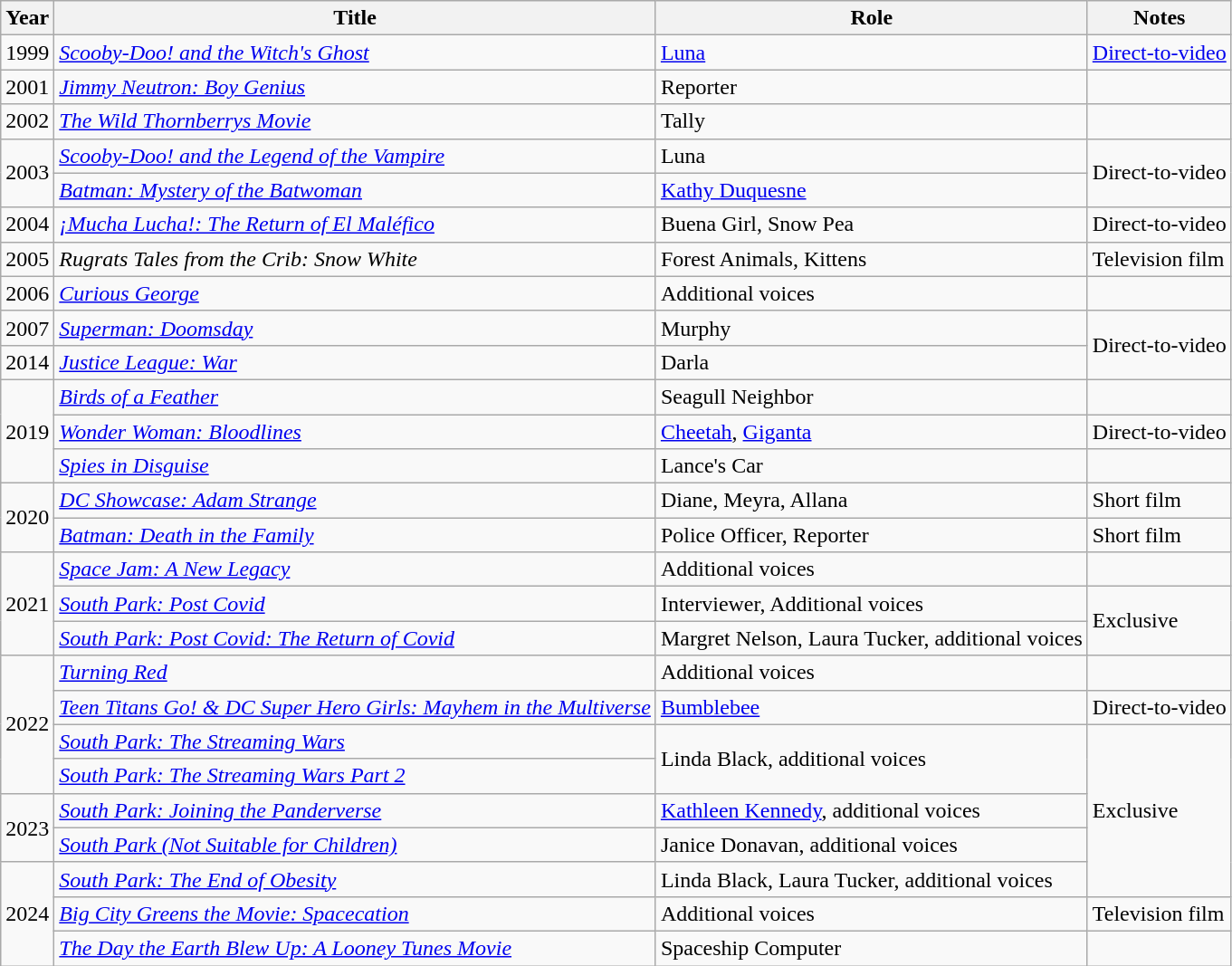<table class="wikitable sortable plainrowheaders" style="white-space:wrap">
<tr>
<th>Year</th>
<th>Title</th>
<th>Role</th>
<th>Notes</th>
</tr>
<tr>
<td>1999</td>
<td><em><a href='#'>Scooby-Doo! and the Witch's Ghost</a></em></td>
<td><a href='#'>Luna</a></td>
<td><a href='#'>Direct-to-video</a></td>
</tr>
<tr>
<td>2001</td>
<td><em><a href='#'>Jimmy Neutron: Boy Genius</a></em></td>
<td>Reporter</td>
<td></td>
</tr>
<tr>
<td>2002</td>
<td><em><a href='#'>The Wild Thornberrys Movie</a></em></td>
<td>Tally</td>
<td></td>
</tr>
<tr>
<td rowspan=2>2003</td>
<td><em><a href='#'>Scooby-Doo! and the Legend of the Vampire</a></em></td>
<td>Luna</td>
<td rowspan=2>Direct-to-video</td>
</tr>
<tr>
<td><em><a href='#'>Batman: Mystery of the Batwoman</a></em></td>
<td><a href='#'>Kathy Duquesne</a></td>
</tr>
<tr>
<td>2004</td>
<td><em><a href='#'>¡Mucha Lucha!: The Return of El Maléfico</a></em></td>
<td>Buena Girl, Snow Pea</td>
<td>Direct-to-video</td>
</tr>
<tr>
<td>2005</td>
<td><em>Rugrats Tales from the Crib: Snow White</em></td>
<td>Forest Animals, Kittens</td>
<td>Television film</td>
</tr>
<tr>
<td>2006</td>
<td><em><a href='#'>Curious George</a></em></td>
<td>Additional voices</td>
<td></td>
</tr>
<tr>
<td>2007</td>
<td><em><a href='#'>Superman: Doomsday</a></em></td>
<td>Murphy</td>
<td rowspan=2>Direct-to-video</td>
</tr>
<tr>
<td>2014</td>
<td><em><a href='#'>Justice League: War</a></em></td>
<td>Darla</td>
</tr>
<tr>
<td rowspan=3>2019</td>
<td><em><a href='#'>Birds of a Feather</a></em></td>
<td>Seagull Neighbor</td>
<td></td>
</tr>
<tr>
<td><em><a href='#'>Wonder Woman: Bloodlines</a></em></td>
<td><a href='#'>Cheetah</a>, <a href='#'>Giganta</a></td>
<td>Direct-to-video</td>
</tr>
<tr>
<td><em><a href='#'>Spies in Disguise</a></em></td>
<td>Lance's Car</td>
<td></td>
</tr>
<tr>
<td rowspan=2>2020</td>
<td><em><a href='#'>DC Showcase: Adam Strange</a></em></td>
<td>Diane, Meyra, Allana</td>
<td>Short film</td>
</tr>
<tr>
<td><em><a href='#'>Batman: Death in the Family</a></em></td>
<td>Police Officer, Reporter</td>
<td>Short film</td>
</tr>
<tr>
<td rowspan=3>2021</td>
<td><em><a href='#'>Space Jam: A New Legacy</a></em></td>
<td>Additional voices</td>
<td></td>
</tr>
<tr>
<td><em><a href='#'>South Park: Post Covid</a></em></td>
<td>Interviewer, Additional voices</td>
<td rowspan=2>Exclusive</td>
</tr>
<tr>
<td><em><a href='#'>South Park: Post Covid: The Return of Covid</a></em></td>
<td>Margret Nelson, Laura Tucker, additional voices</td>
</tr>
<tr>
<td rowspan=4>2022</td>
<td><em><a href='#'>Turning Red</a></em></td>
<td>Additional voices</td>
<td></td>
</tr>
<tr>
<td><em><a href='#'>Teen Titans Go! & DC Super Hero Girls: Mayhem in the Multiverse</a></em></td>
<td><a href='#'>Bumblebee</a></td>
<td>Direct-to-video</td>
</tr>
<tr>
<td><em><a href='#'>South Park: The Streaming Wars</a></em></td>
<td rowspan=2>Linda Black, additional voices</td>
<td rowspan=5>Exclusive</td>
</tr>
<tr>
<td><em><a href='#'>South Park: The Streaming Wars Part 2</a></em></td>
</tr>
<tr>
<td rowspan=2>2023</td>
<td><em><a href='#'>South Park: Joining the Panderverse</a></em></td>
<td><a href='#'>Kathleen Kennedy</a>, additional voices</td>
</tr>
<tr>
<td><em><a href='#'>South Park (Not Suitable for Children)</a></em></td>
<td>Janice Donavan, additional voices</td>
</tr>
<tr>
<td rowspan="3">2024</td>
<td><em><a href='#'>South Park: The End of Obesity</a></em></td>
<td>Linda Black, Laura Tucker, additional voices</td>
</tr>
<tr>
<td><em><a href='#'>Big City Greens the Movie: Spacecation</a></em></td>
<td>Additional voices</td>
<td>Television film</td>
</tr>
<tr>
<td><a href='#'><em>The Day the Earth Blew Up: A Looney Tunes Movie</em></a></td>
<td>Spaceship Computer</td>
<td></td>
</tr>
</table>
